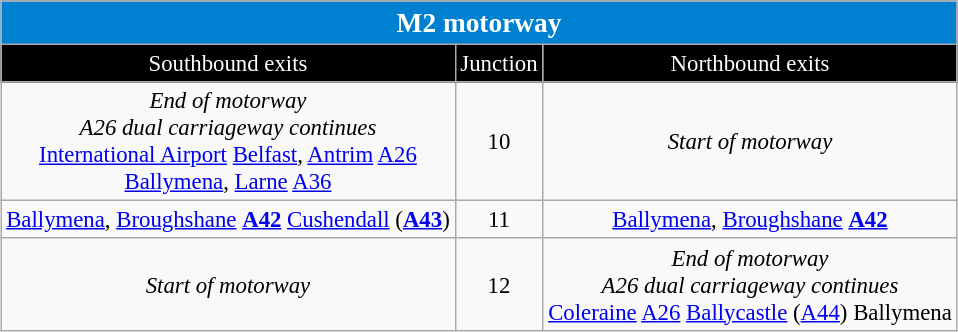<table border=1 cellpadding=2 style="margin:auto; text-align:center; color: black; border-collapse: collapse; font-size: 95%;" class="wikitable">
<tr align="center" bgcolor="0080d0" style="color: white;font-size:120%;">
<td colspan="3"><strong>M2 motorway</strong></td>
</tr>
<tr align="center" bgcolor="000000" style="color: white">
<td>Southbound exits</td>
<td>Junction</td>
<td>Northbound exits</td>
</tr>
<tr align="center">
<td><em>End of motorway</em><br><em>A26 dual carriageway continues</em><br><a href='#'>International Airport</a>  <a href='#'>Belfast</a>, <a href='#'>Antrim</a> <a href='#'><span>A26</span></a><br><a href='#'>Ballymena</a>, <a href='#'>Larne</a> <a href='#'><span>A36</span></a></td>
<td align="center">10</td>
<td><em>Start of motorway </em></td>
</tr>
<tr align="center">
<td><a href='#'>Ballymena</a>, <a href='#'>Broughshane</a> <a href='#'><span><strong>A42</strong></span></a> <a href='#'>Cushendall</a> (<a href='#'><span><strong>A43</strong></span></a>)</td>
<td align="center">11</td>
<td><a href='#'>Ballymena</a>, <a href='#'>Broughshane</a> <a href='#'><span><strong>A42</strong></span></a></td>
</tr>
<tr align="center">
<td><em>Start of motorway</em></td>
<td align="center">12</td>
<td><em>End of motorway</em> <br><em>A26 dual carriageway continues</em><br> <a href='#'>Coleraine</a> <a href='#'><span>A26</span></a> <a href='#'>Ballycastle</a> (<a href='#'><span>A44</span></a>) Ballymena</td>
</tr>
</table>
